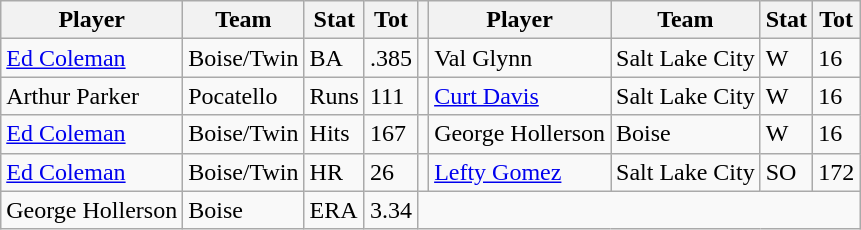<table class="wikitable">
<tr>
<th>Player</th>
<th>Team</th>
<th>Stat</th>
<th>Tot</th>
<th></th>
<th>Player</th>
<th>Team</th>
<th>Stat</th>
<th>Tot</th>
</tr>
<tr>
<td><a href='#'>Ed Coleman</a></td>
<td>Boise/Twin</td>
<td>BA</td>
<td>.385</td>
<td></td>
<td>Val Glynn</td>
<td>Salt Lake City</td>
<td>W</td>
<td>16</td>
</tr>
<tr>
<td>Arthur Parker</td>
<td>Pocatello</td>
<td>Runs</td>
<td>111</td>
<td></td>
<td><a href='#'>Curt Davis</a></td>
<td>Salt Lake City</td>
<td>W</td>
<td>16</td>
</tr>
<tr>
<td><a href='#'>Ed Coleman</a></td>
<td>Boise/Twin</td>
<td>Hits</td>
<td>167</td>
<td></td>
<td>George Hollerson</td>
<td>Boise</td>
<td>W</td>
<td>16</td>
</tr>
<tr>
<td><a href='#'>Ed Coleman</a></td>
<td>Boise/Twin</td>
<td>HR</td>
<td>26</td>
<td></td>
<td><a href='#'>Lefty Gomez</a></td>
<td>Salt Lake City</td>
<td>SO</td>
<td>172</td>
</tr>
<tr>
<td>George Hollerson</td>
<td>Boise</td>
<td>ERA</td>
<td>3.34</td>
</tr>
</table>
